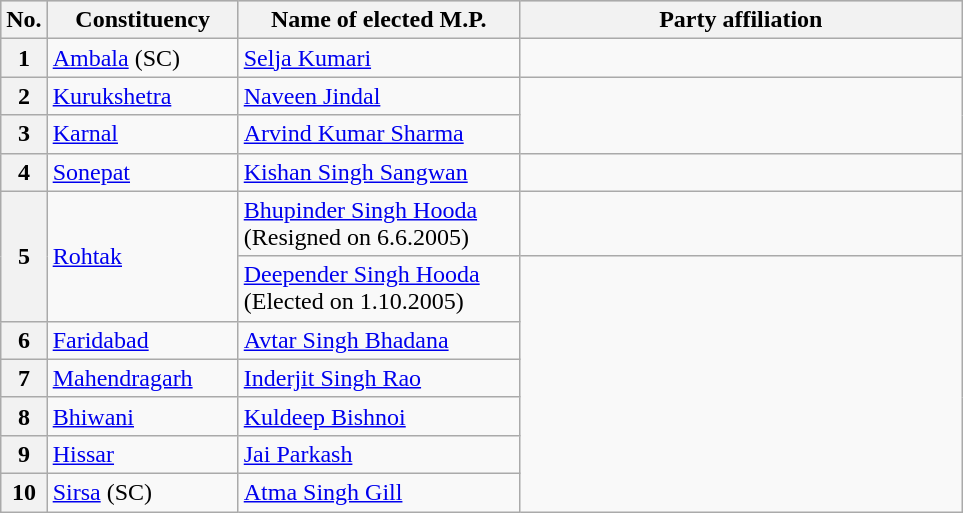<table class="wikitable">
<tr style="background:#ccc; text-align:center;">
<th>No.</th>
<th style="width:120px">Constituency</th>
<th style="width:180px">Name of elected M.P.</th>
<th colspan="2" style="width:18em">Party affiliation</th>
</tr>
<tr>
<th>1</th>
<td><a href='#'>Ambala</a> (SC)</td>
<td><a href='#'>Selja Kumari</a></td>
<td></td>
</tr>
<tr>
<th>2</th>
<td><a href='#'>Kurukshetra</a></td>
<td><a href='#'>Naveen Jindal</a></td>
</tr>
<tr>
<th>3</th>
<td><a href='#'>Karnal</a></td>
<td><a href='#'>Arvind Kumar Sharma</a></td>
</tr>
<tr>
<th>4</th>
<td><a href='#'>Sonepat</a></td>
<td><a href='#'>Kishan Singh Sangwan</a></td>
<td></td>
</tr>
<tr>
<th rowspan="2">5</th>
<td rowspan="2"><a href='#'>Rohtak</a></td>
<td><a href='#'>Bhupinder Singh Hooda</a> (Resigned on 6.6.2005)</td>
<td></td>
</tr>
<tr>
<td><a href='#'>Deepender Singh Hooda</a><br>(Elected on 1.10.2005)</td>
</tr>
<tr>
<th>6</th>
<td><a href='#'>Faridabad</a></td>
<td><a href='#'>Avtar Singh Bhadana</a></td>
</tr>
<tr>
<th>7</th>
<td><a href='#'>Mahendragarh</a></td>
<td><a href='#'>Inderjit Singh Rao</a></td>
</tr>
<tr>
<th>8</th>
<td><a href='#'>Bhiwani</a></td>
<td><a href='#'>Kuldeep Bishnoi</a></td>
</tr>
<tr>
<th>9</th>
<td><a href='#'>Hissar</a></td>
<td><a href='#'>Jai Parkash</a></td>
</tr>
<tr>
<th>10</th>
<td><a href='#'>Sirsa</a> (SC)</td>
<td><a href='#'>Atma Singh Gill</a></td>
</tr>
</table>
